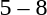<table style="text-align:center">
<tr>
<th width=200></th>
<th width=100></th>
<th width=200></th>
</tr>
<tr>
<td align=right></td>
<td>5 – 8</td>
<td align=left><strong></strong></td>
</tr>
</table>
